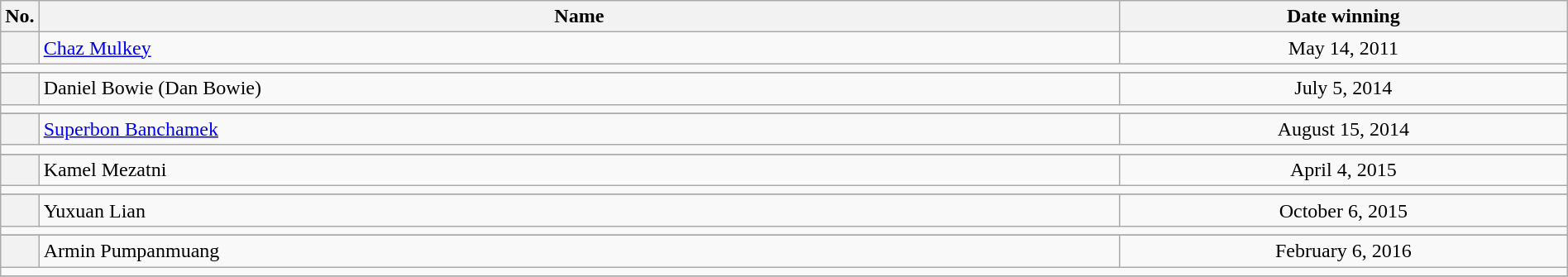<table class="wikitable" width=100%>
<tr>
<th style="width:1%;">No.</th>
<th style="width:70%;">Name</th>
<th style="width:29%;">Date winning</th>
</tr>
<tr align=center>
<th></th>
<td align=left> <a href='#'>Chaz Mulkey</a></td>
<td>May 14, 2011</td>
</tr>
<tr>
<td colspan="6"></td>
</tr>
<tr>
</tr>
<tr align=center>
<th></th>
<td align=left> Daniel Bowie (Dan Bowie)</td>
<td>July 5, 2014</td>
</tr>
<tr>
<td colspan="6"></td>
</tr>
<tr>
</tr>
<tr align=center>
<th></th>
<td align=left> <a href='#'>Superbon Banchamek</a></td>
<td>August 15, 2014</td>
</tr>
<tr>
<td colspan="6"></td>
</tr>
<tr>
</tr>
<tr align=center>
<th></th>
<td align=left> Kamel Mezatni</td>
<td>April 4, 2015</td>
</tr>
<tr>
<td colspan="6"></td>
</tr>
<tr>
</tr>
<tr align=center>
<th></th>
<td align=left> Yuxuan Lian</td>
<td>October 6, 2015</td>
</tr>
<tr>
<td colspan="6"></td>
</tr>
<tr>
</tr>
<tr align=center>
<th></th>
<td align=left> Armin Pumpanmuang</td>
<td>February 6, 2016</td>
</tr>
<tr>
<td colspan="6"></td>
</tr>
<tr>
</tr>
</table>
